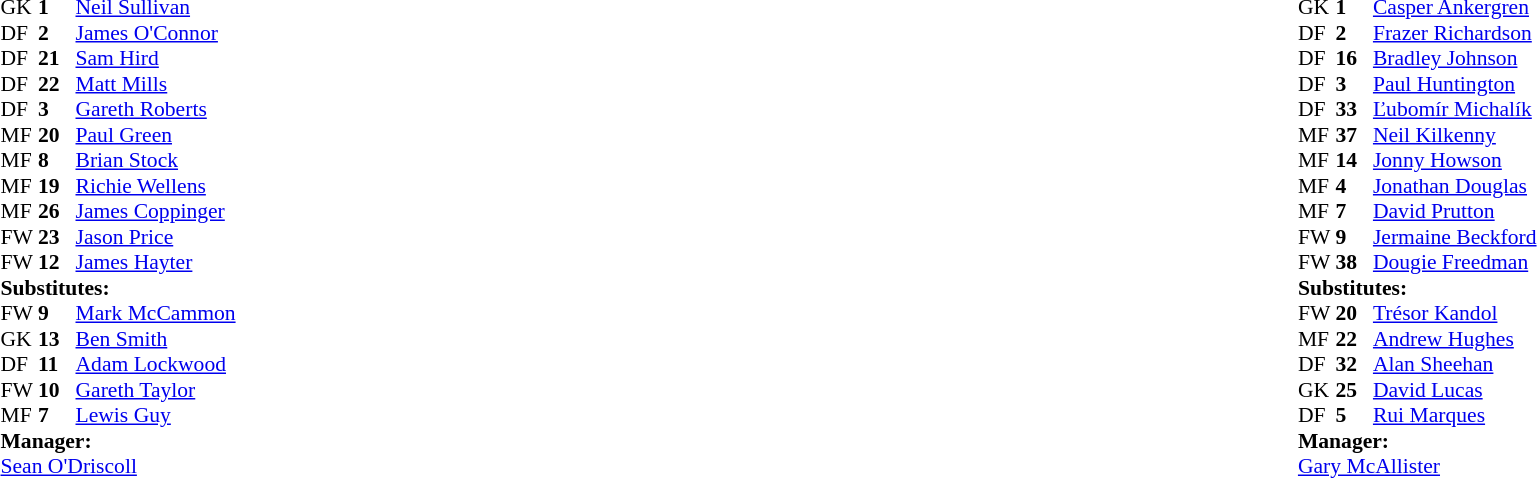<table width="100%">
<tr>
<td valign="top" width="50%"><br><table style="font-size: 90%" cellspacing="0" cellpadding="0">
<tr>
<td colspan="4"></td>
</tr>
<tr>
<th width="25"></th>
<th width="25"></th>
</tr>
<tr>
<td>GK</td>
<td><strong>1</strong></td>
<td> <a href='#'>Neil Sullivan</a> </td>
</tr>
<tr>
<td>DF</td>
<td><strong>2</strong></td>
<td> <a href='#'>James O'Connor</a></td>
</tr>
<tr>
<td>DF</td>
<td><strong>21</strong></td>
<td> <a href='#'>Sam Hird</a></td>
</tr>
<tr>
<td>DF</td>
<td><strong>22</strong></td>
<td> <a href='#'>Matt Mills</a> </td>
</tr>
<tr>
<td>DF</td>
<td><strong>3</strong></td>
<td> <a href='#'>Gareth Roberts</a></td>
</tr>
<tr>
<td>MF</td>
<td><strong>20</strong></td>
<td> <a href='#'>Paul Green</a></td>
<td></td>
<td></td>
</tr>
<tr>
<td>MF</td>
<td><strong>8</strong></td>
<td> <a href='#'>Brian Stock</a></td>
</tr>
<tr>
<td>MF</td>
<td><strong>19</strong></td>
<td> <a href='#'>Richie Wellens</a></td>
<td></td>
<td></td>
</tr>
<tr>
<td>MF</td>
<td><strong>26</strong></td>
<td> <a href='#'>James Coppinger</a></td>
<td></td>
<td></td>
</tr>
<tr>
<td>FW</td>
<td><strong>23</strong></td>
<td> <a href='#'>Jason Price</a></td>
<td></td>
<td></td>
</tr>
<tr>
<td>FW</td>
<td><strong>12</strong></td>
<td> <a href='#'>James Hayter</a></td>
<td></td>
<td></td>
</tr>
<tr>
<td colspan=4><strong>Substitutes:</strong></td>
</tr>
<tr>
<td>FW</td>
<td><strong>9</strong></td>
<td> <a href='#'>Mark McCammon</a></td>
<td></td>
<td></td>
</tr>
<tr>
<td>GK</td>
<td><strong>13</strong></td>
<td> <a href='#'>Ben Smith</a></td>
<td></td>
<td></td>
</tr>
<tr>
<td>DF</td>
<td><strong>11</strong></td>
<td> <a href='#'>Adam Lockwood</a></td>
<td></td>
<td></td>
</tr>
<tr>
<td>FW</td>
<td><strong>10</strong></td>
<td> <a href='#'>Gareth Taylor</a></td>
</tr>
<tr>
<td>MF</td>
<td><strong>7</strong></td>
<td> <a href='#'>Lewis Guy</a></td>
<td></td>
<td></td>
</tr>
<tr>
<td colspan=4><strong>Manager:</strong></td>
</tr>
<tr>
<td colspan="4"> <a href='#'>Sean O'Driscoll</a></td>
</tr>
</table>
</td>
<td valign="top" width="50%"><br><table style="font-size: 90%" cellspacing="0" cellpadding="0" align="center">
<tr>
<td colspan="4"></td>
</tr>
<tr>
<th width="25"></th>
<th width="25"></th>
</tr>
<tr>
<td>GK</td>
<td><strong>1</strong></td>
<td> <a href='#'>Casper Ankergren</a></td>
</tr>
<tr>
<td>DF</td>
<td><strong>2</strong></td>
<td> <a href='#'>Frazer Richardson</a></td>
</tr>
<tr>
<td>DF</td>
<td><strong>16</strong></td>
<td> <a href='#'>Bradley Johnson</a></td>
<td></td>
<td></td>
</tr>
<tr>
<td>DF</td>
<td><strong>3</strong></td>
<td> <a href='#'>Paul Huntington</a></td>
<td></td>
<td></td>
</tr>
<tr>
<td>DF</td>
<td><strong>33</strong></td>
<td> <a href='#'>Ľubomír Michalík</a></td>
</tr>
<tr>
<td>MF</td>
<td><strong>37</strong></td>
<td> <a href='#'>Neil Kilkenny</a></td>
</tr>
<tr>
<td>MF</td>
<td><strong>14</strong></td>
<td> <a href='#'>Jonny Howson</a> </td>
</tr>
<tr>
<td>MF</td>
<td><strong>4</strong></td>
<td> <a href='#'>Jonathan Douglas</a></td>
</tr>
<tr>
<td>MF</td>
<td><strong>7</strong></td>
<td> <a href='#'>David Prutton</a> </td>
<td></td>
<td></td>
</tr>
<tr>
<td>FW</td>
<td><strong>9</strong></td>
<td> <a href='#'>Jermaine Beckford</a></td>
</tr>
<tr>
<td>FW</td>
<td><strong>38</strong></td>
<td> <a href='#'>Dougie Freedman</a></td>
<td></td>
<td></td>
</tr>
<tr>
<td colspan=4><strong>Substitutes:</strong></td>
</tr>
<tr>
<td>FW</td>
<td><strong>20</strong></td>
<td> <a href='#'>Trésor Kandol</a></td>
<td></td>
<td></td>
</tr>
<tr>
<td>MF</td>
<td><strong>22</strong></td>
<td> <a href='#'>Andrew Hughes</a></td>
<td></td>
<td></td>
</tr>
<tr>
<td>DF</td>
<td><strong>32</strong></td>
<td> <a href='#'>Alan Sheehan</a></td>
<td></td>
<td></td>
</tr>
<tr>
<td>GK</td>
<td><strong>25</strong></td>
<td> <a href='#'>David Lucas</a></td>
</tr>
<tr>
<td>DF</td>
<td><strong>5</strong></td>
<td> <a href='#'>Rui Marques</a></td>
</tr>
<tr>
<td colspan=4><strong>Manager:</strong></td>
</tr>
<tr>
<td colspan="4"> <a href='#'>Gary McAllister</a></td>
</tr>
</table>
</td>
</tr>
</table>
